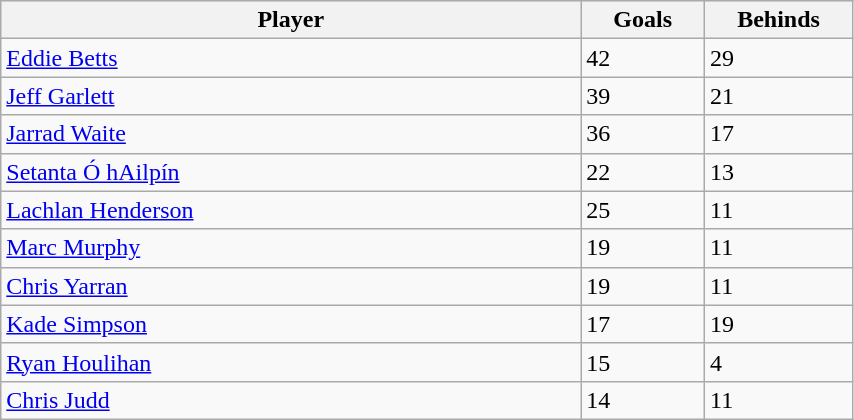<table class="wikitable sortable" width=45%>
<tr bgcolor="#efefef">
<th width=30%>Player</th>
<th width=5%>Goals</th>
<th width=5%>Behinds</th>
</tr>
<tr>
<td><a href='#'>Eddie Betts</a></td>
<td>42</td>
<td>29</td>
</tr>
<tr>
<td><a href='#'>Jeff Garlett</a></td>
<td>39</td>
<td>21</td>
</tr>
<tr>
<td><a href='#'>Jarrad Waite</a></td>
<td>36</td>
<td>17</td>
</tr>
<tr>
<td><a href='#'>Setanta Ó hAilpín</a></td>
<td>22</td>
<td>13</td>
</tr>
<tr>
<td><a href='#'>Lachlan Henderson</a></td>
<td>25</td>
<td>11</td>
</tr>
<tr>
<td><a href='#'>Marc Murphy</a></td>
<td>19</td>
<td>11</td>
</tr>
<tr>
<td><a href='#'>Chris Yarran</a></td>
<td>19</td>
<td>11</td>
</tr>
<tr>
<td><a href='#'>Kade Simpson</a></td>
<td>17</td>
<td>19</td>
</tr>
<tr>
<td><a href='#'>Ryan Houlihan</a></td>
<td>15</td>
<td>4</td>
</tr>
<tr>
<td><a href='#'>Chris Judd</a></td>
<td>14</td>
<td>11</td>
</tr>
</table>
